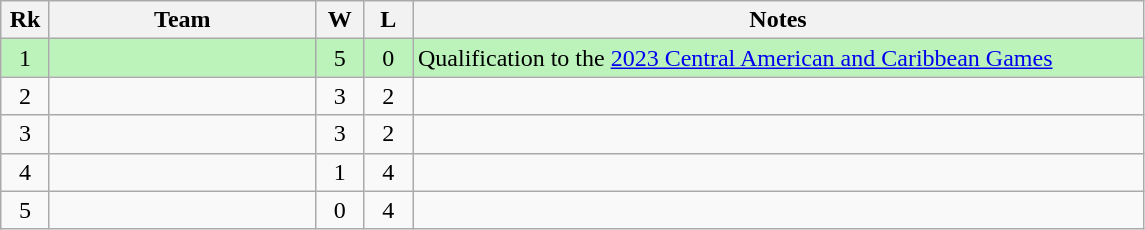<table class=wikitable style=text-align:center>
<tr>
<th width=25>Rk</th>
<th width=170>Team</th>
<th width=25>W</th>
<th width=25>L</th>
<th width=175 style=width:30em>Notes</th>
</tr>
<tr style="background-color:#BBF3BB">
<td>1</td>
<td align="left"></td>
<td>5</td>
<td>0</td>
<td align="left">Qualification to the <a href='#'>2023 Central American and Caribbean Games</a></td>
</tr>
<tr>
<td>2</td>
<td align="left"></td>
<td>3</td>
<td>2</td>
<td> </td>
</tr>
<tr>
<td>3</td>
<td align="left"></td>
<td>3</td>
<td>2</td>
<td> </td>
</tr>
<tr>
<td>4</td>
<td align="left"></td>
<td>1</td>
<td>4</td>
<td> </td>
</tr>
<tr>
<td>5</td>
<td align="left"></td>
<td>0</td>
<td>4</td>
<td> </td>
</tr>
</table>
